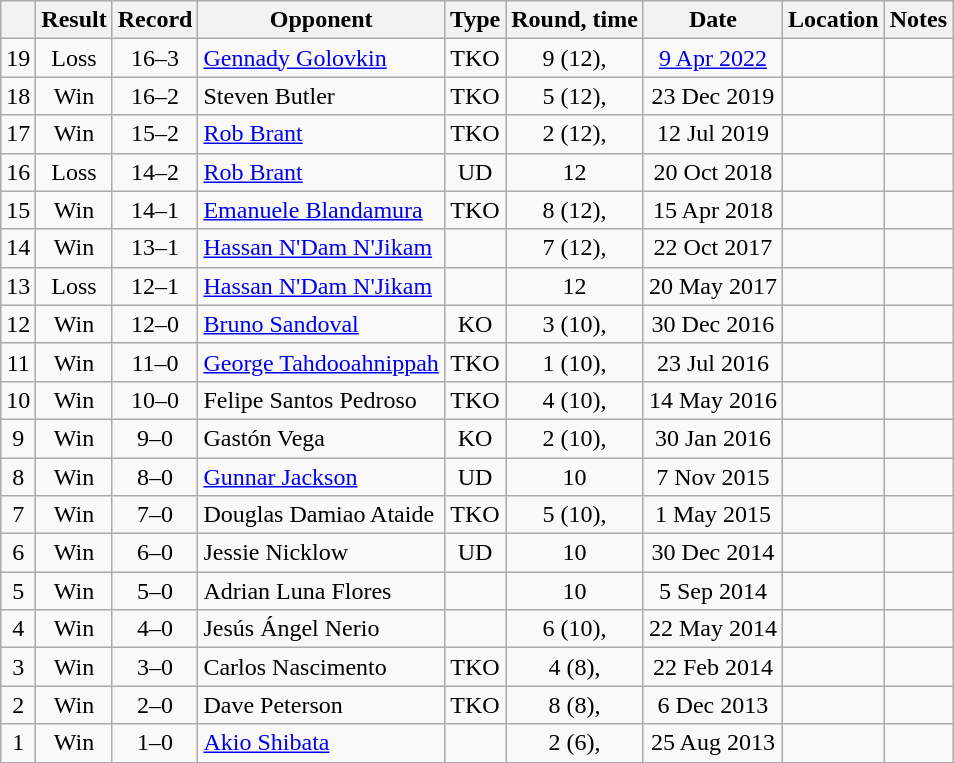<table class="wikitable" style="text-align:center">
<tr>
<th></th>
<th>Result</th>
<th>Record</th>
<th>Opponent</th>
<th>Type</th>
<th>Round, time</th>
<th>Date</th>
<th>Location</th>
<th>Notes</th>
</tr>
<tr>
<td>19</td>
<td>Loss</td>
<td>16–3</td>
<td style="text-align:left;"><a href='#'>Gennady Golovkin</a></td>
<td>TKO</td>
<td>9 (12), </td>
<td><a href='#'>9 Apr 2022</a></td>
<td align=left></td>
<td style="text-align:left;"></td>
</tr>
<tr>
<td>18</td>
<td>Win</td>
<td>16–2</td>
<td style="text-align:left;">Steven Butler</td>
<td>TKO</td>
<td>5 (12), </td>
<td>23 Dec 2019</td>
<td style="text-align:left;"></td>
<td style="text-align:left;"></td>
</tr>
<tr>
<td>17</td>
<td>Win</td>
<td>15–2</td>
<td style="text-align:left;"><a href='#'>Rob Brant</a></td>
<td>TKO</td>
<td>2 (12), </td>
<td>12 Jul 2019</td>
<td style="text-align:left;"></td>
<td style="text-align:left;"></td>
</tr>
<tr>
<td>16</td>
<td>Loss</td>
<td>14–2</td>
<td style="text-align:left;"><a href='#'>Rob Brant</a></td>
<td>UD</td>
<td>12</td>
<td>20 Oct 2018</td>
<td style="text-align:left;"></td>
<td style="text-align:left;"></td>
</tr>
<tr>
<td>15</td>
<td>Win</td>
<td>14–1</td>
<td style="text-align:left;"><a href='#'>Emanuele Blandamura</a></td>
<td>TKO</td>
<td>8 (12), </td>
<td>15 Apr 2018</td>
<td style="text-align:left;"></td>
<td style="text-align:left;"></td>
</tr>
<tr>
<td>14</td>
<td>Win</td>
<td>13–1</td>
<td style="text-align:left;"><a href='#'>Hassan N'Dam N'Jikam</a></td>
<td></td>
<td>7 (12), </td>
<td>22 Oct 2017</td>
<td style="text-align:left;"></td>
<td style="text-align:left;"></td>
</tr>
<tr>
<td>13</td>
<td>Loss</td>
<td>12–1</td>
<td style="text-align:left;"><a href='#'>Hassan N'Dam N'Jikam</a></td>
<td></td>
<td>12</td>
<td>20 May 2017</td>
<td style="text-align:left;"></td>
<td style="text-align:left;"></td>
</tr>
<tr>
<td>12</td>
<td>Win</td>
<td>12–0</td>
<td style="text-align:left;"><a href='#'>Bruno Sandoval</a></td>
<td>KO</td>
<td>3 (10), </td>
<td>30 Dec 2016</td>
<td style="text-align:left;"></td>
<td></td>
</tr>
<tr>
<td>11</td>
<td>Win</td>
<td>11–0</td>
<td style="text-align:left;"><a href='#'>George Tahdooahnippah</a></td>
<td>TKO</td>
<td>1 (10), </td>
<td>23 Jul 2016</td>
<td style="text-align:left;"></td>
<td></td>
</tr>
<tr>
<td>10</td>
<td>Win</td>
<td>10–0</td>
<td style="text-align:left;">Felipe Santos Pedroso</td>
<td>TKO</td>
<td>4 (10), </td>
<td>14 May 2016</td>
<td style="text-align:left;"></td>
<td></td>
</tr>
<tr>
<td>9</td>
<td>Win</td>
<td>9–0</td>
<td style="text-align:left;">Gastón Vega</td>
<td>KO</td>
<td>2 (10), </td>
<td>30 Jan 2016</td>
<td style="text-align:left;"></td>
<td></td>
</tr>
<tr>
<td>8</td>
<td>Win</td>
<td>8–0</td>
<td style="text-align:left;"><a href='#'>Gunnar Jackson</a></td>
<td>UD</td>
<td>10</td>
<td>7 Nov 2015</td>
<td style="text-align:left;"></td>
<td></td>
</tr>
<tr>
<td>7</td>
<td>Win</td>
<td>7–0</td>
<td style="text-align:left;">Douglas Damiao Ataide</td>
<td>TKO</td>
<td>5 (10), </td>
<td>1 May 2015</td>
<td style="text-align:left;"></td>
<td></td>
</tr>
<tr>
<td>6</td>
<td>Win</td>
<td>6–0</td>
<td style="text-align:left;">Jessie Nicklow</td>
<td>UD</td>
<td>10</td>
<td>30 Dec 2014</td>
<td style="text-align:left;"></td>
<td></td>
</tr>
<tr>
<td>5</td>
<td>Win</td>
<td>5–0</td>
<td style="text-align:left;">Adrian Luna Flores</td>
<td></td>
<td>10</td>
<td>5 Sep 2014</td>
<td style="text-align:left;"></td>
<td></td>
</tr>
<tr>
<td>4</td>
<td>Win</td>
<td>4–0</td>
<td style="text-align:left;">Jesús Ángel Nerio</td>
<td></td>
<td>6 (10), </td>
<td>22 May 2014</td>
<td style="text-align:left;"></td>
<td></td>
</tr>
<tr>
<td>3</td>
<td>Win</td>
<td>3–0</td>
<td style="text-align:left;">Carlos Nascimento</td>
<td>TKO</td>
<td>4 (8), </td>
<td>22 Feb 2014</td>
<td style="text-align:left;"></td>
<td></td>
</tr>
<tr>
<td>2</td>
<td>Win</td>
<td>2–0</td>
<td style="text-align:left;">Dave Peterson</td>
<td>TKO</td>
<td>8 (8), </td>
<td>6 Dec 2013</td>
<td style="text-align:left;"></td>
<td></td>
</tr>
<tr>
<td>1</td>
<td>Win</td>
<td>1–0</td>
<td style="text-align:left;"><a href='#'>Akio Shibata</a></td>
<td></td>
<td>2 (6), </td>
<td>25 Aug 2013</td>
<td style="text-align:left;"></td>
<td></td>
</tr>
<tr>
</tr>
</table>
